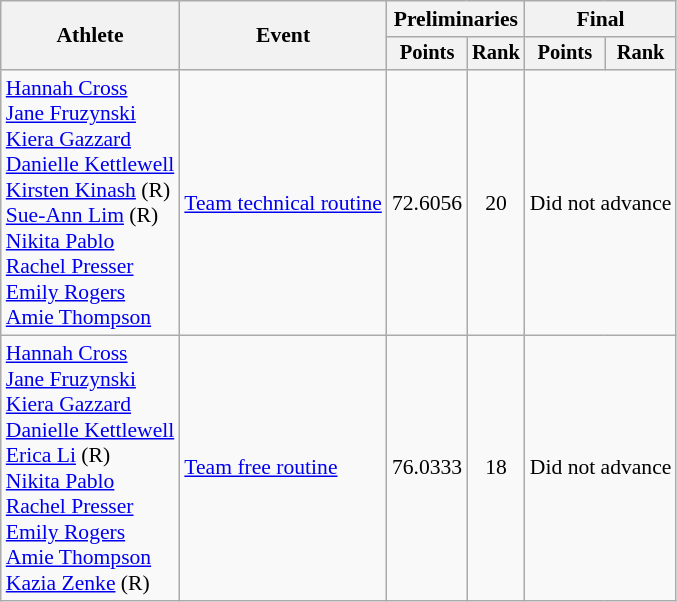<table class=wikitable style="font-size:90%">
<tr>
<th rowspan="2">Athlete</th>
<th rowspan="2">Event</th>
<th colspan="2">Preliminaries</th>
<th colspan="2">Final</th>
</tr>
<tr style="font-size:95%">
<th>Points</th>
<th>Rank</th>
<th>Points</th>
<th>Rank</th>
</tr>
<tr align=center>
<td align=left><a href='#'>Hannah Cross</a><br><a href='#'>Jane Fruzynski</a><br><a href='#'>Kiera Gazzard</a><br><a href='#'>Danielle Kettlewell</a><br><a href='#'>Kirsten Kinash</a> (R)<br><a href='#'>Sue-Ann Lim</a> (R)<br><a href='#'>Nikita Pablo</a><br><a href='#'>Rachel Presser</a><br><a href='#'>Emily Rogers</a><br><a href='#'>Amie Thompson</a></td>
<td align=left><a href='#'>Team technical routine</a></td>
<td>72.6056</td>
<td>20</td>
<td colspan=2>Did not advance</td>
</tr>
<tr align=center>
<td align=left><a href='#'>Hannah Cross</a><br><a href='#'>Jane Fruzynski</a><br><a href='#'>Kiera Gazzard</a><br><a href='#'>Danielle Kettlewell</a><br><a href='#'>Erica Li</a> (R)<br><a href='#'>Nikita Pablo</a><br><a href='#'>Rachel Presser</a><br><a href='#'>Emily Rogers</a><br><a href='#'>Amie Thompson</a><br><a href='#'>Kazia Zenke</a> (R)</td>
<td align=left><a href='#'>Team free routine</a></td>
<td>76.0333</td>
<td>18</td>
<td colspan=2>Did not advance</td>
</tr>
</table>
